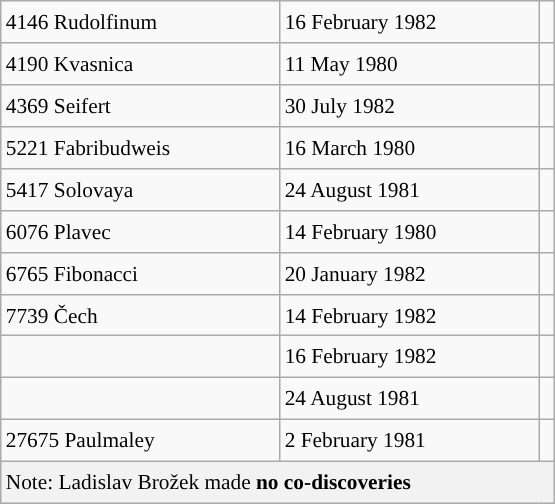<table class="wikitable" style="font-size: 89%; float: left; width: 26em; margin-right: 1em; height: 336px;">
<tr>
<td>4146 Rudolfinum</td>
<td>16 February 1982</td>
<td></td>
</tr>
<tr>
<td>4190 Kvasnica</td>
<td>11 May 1980</td>
<td></td>
</tr>
<tr>
<td>4369 Seifert</td>
<td>30 July 1982</td>
<td></td>
</tr>
<tr>
<td>5221 Fabribudweis</td>
<td>16 March 1980</td>
<td></td>
</tr>
<tr>
<td>5417 Solovaya</td>
<td>24 August 1981</td>
<td></td>
</tr>
<tr>
<td>6076 Plavec</td>
<td>14 February 1980</td>
<td></td>
</tr>
<tr>
<td>6765 Fibonacci</td>
<td>20 January 1982</td>
<td></td>
</tr>
<tr>
<td>7739 Čech</td>
<td>14 February 1982</td>
<td></td>
</tr>
<tr>
<td></td>
<td>16 February 1982</td>
<td></td>
</tr>
<tr>
<td></td>
<td>24 August 1981</td>
<td></td>
</tr>
<tr>
<td>27675 Paulmaley</td>
<td>2 February 1981</td>
<td></td>
</tr>
<tr>
<th colspan=3 style="font-weight: normal; text-align: left;">Note: Ladislav Brožek made <strong>no  co-discoveries</strong></th>
</tr>
</table>
